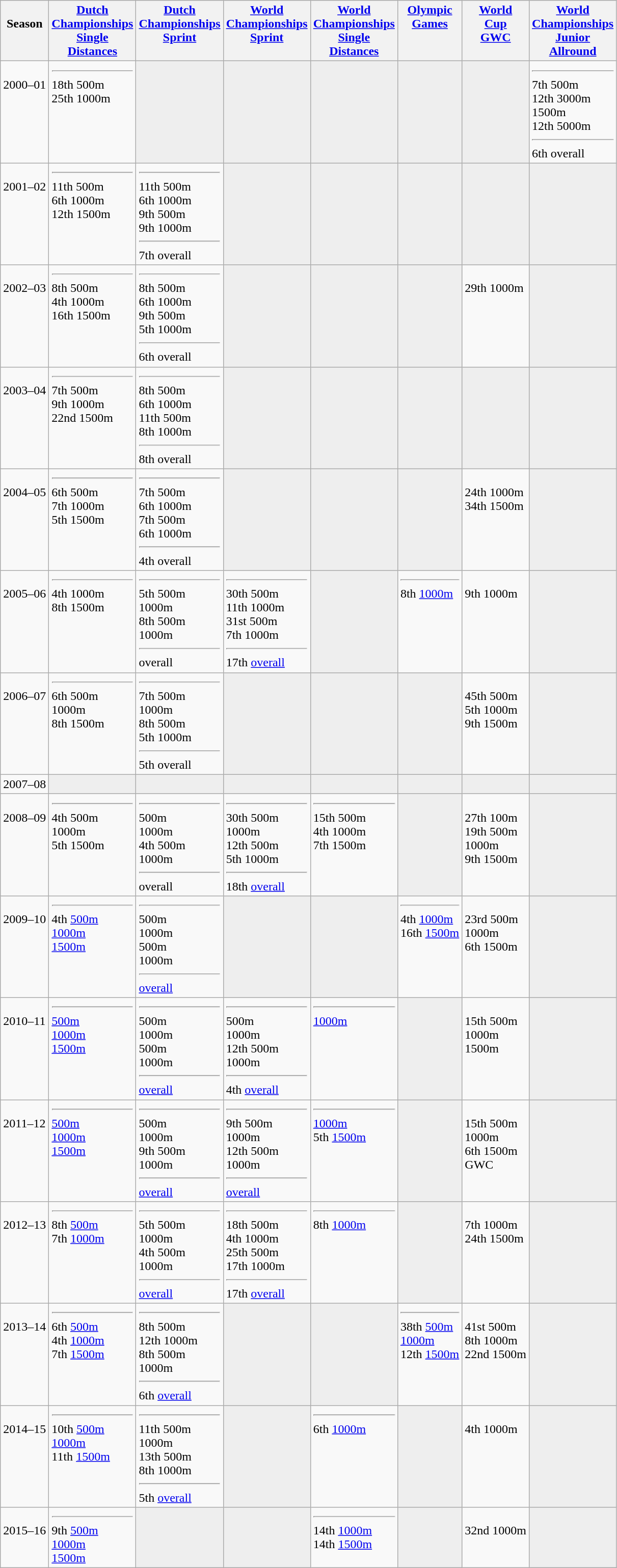<table class="wikitable">
<tr style="vertical-align: top;">
<th><br> Season</th>
<th><a href='#'>Dutch <br> Championships <br> Single <br> Distances</a></th>
<th><a href='#'>Dutch <br> Championships <br> Sprint</a></th>
<th><a href='#'>World <br> Championships <br> Sprint</a></th>
<th><a href='#'>World <br> Championships <br> Single <br> Distances</a></th>
<th><a href='#'>Olympic <br> Games</a></th>
<th><a href='#'>World <br> Cup <br> GWC</a></th>
<th><a href='#'>World <br> Championships <br> Junior <br> Allround</a></th>
</tr>
<tr style="vertical-align: top;">
<td><br> 2000–01</td>
<td> <hr> 18th 500m <br> 25th 1000m</td>
<td bgcolor=#EEEEEE></td>
<td bgcolor=#EEEEEE></td>
<td bgcolor=#EEEEEE></td>
<td bgcolor=#EEEEEE></td>
<td bgcolor=#EEEEEE></td>
<td> <hr> 7th 500m <br> 12th 3000m <br>  1500m <br> 12th 5000m <hr> 6th overall</td>
</tr>
<tr style="vertical-align: top;">
<td><br> 2001–02</td>
<td> <hr> 11th 500m <br> 6th 1000m <br> 12th 1500m</td>
<td> <hr> 11th 500m <br> 6th 1000m <br> 9th 500m <br> 9th 1000m <hr> 7th overall</td>
<td bgcolor=#EEEEEE></td>
<td bgcolor=#EEEEEE></td>
<td bgcolor=#EEEEEE></td>
<td bgcolor=#EEEEEE></td>
<td bgcolor=#EEEEEE></td>
</tr>
<tr style="vertical-align: top;">
<td><br> 2002–03</td>
<td> <hr> 8th 500m <br> 4th 1000m <br> 16th 1500m</td>
<td> <hr> 8th 500m <br> 6th 1000m <br> 9th 500m <br> 5th 1000m <hr> 6th overall</td>
<td bgcolor=#EEEEEE></td>
<td bgcolor=#EEEEEE></td>
<td bgcolor=#EEEEEE></td>
<td><br> 29th 1000m</td>
<td bgcolor=#EEEEEE></td>
</tr>
<tr style="vertical-align: top;">
<td><br> 2003–04</td>
<td> <hr> 7th 500m <br> 9th 1000m <br> 22nd 1500m</td>
<td> <hr> 8th 500m <br> 6th 1000m <br> 11th 500m <br> 8th 1000m <hr> 8th overall</td>
<td bgcolor=#EEEEEE></td>
<td bgcolor=#EEEEEE></td>
<td bgcolor=#EEEEEE></td>
<td bgcolor=#EEEEEE></td>
<td bgcolor=#EEEEEE></td>
</tr>
<tr style="vertical-align: top;">
<td><br> 2004–05</td>
<td> <hr> 6th 500m <br> 7th 1000m <br> 5th 1500m</td>
<td> <hr> 7th 500m <br> 6th 1000m <br> 7th 500m <br> 6th 1000m <hr> 4th overall</td>
<td bgcolor=#EEEEEE></td>
<td bgcolor=#EEEEEE></td>
<td bgcolor=#EEEEEE></td>
<td><br> 24th 1000m <br> 34th 1500m</td>
<td bgcolor=#EEEEEE></td>
</tr>
<tr style="vertical-align: top;">
<td><br> 2005–06</td>
<td> <hr> 4th 1000m <br> 8th 1500m</td>
<td> <hr> 5th 500m <br>  1000m <br> 8th 500m <br>  1000m <hr>  overall</td>
<td> <hr> 30th 500m <br> 11th 1000m <br> 31st 500m <br> 7th 1000m <hr> 17th <a href='#'>overall</a></td>
<td bgcolor=#EEEEEE></td>
<td> <hr> 8th <a href='#'>1000m</a></td>
<td><br> 9th 1000m</td>
<td bgcolor=#EEEEEE></td>
</tr>
<tr style="vertical-align: top;">
<td><br> 2006–07</td>
<td> <hr> 6th 500m <br>  1000m <br> 8th 1500m</td>
<td> <hr> 7th 500m <br>  1000m <br> 8th 500m <br> 5th 1000m <hr> 5th overall</td>
<td bgcolor=#EEEEEE></td>
<td bgcolor=#EEEEEE></td>
<td bgcolor=#EEEEEE></td>
<td><br> 45th 500m <br> 5th 1000m <br> 9th 1500m</td>
<td bgcolor=#EEEEEE></td>
</tr>
<tr style="vertical-align: top;">
<td>2007–08</td>
<td bgcolor=#EEEEEE></td>
<td bgcolor=#EEEEEE></td>
<td bgcolor=#EEEEEE></td>
<td bgcolor=#EEEEEE></td>
<td bgcolor=#EEEEEE></td>
<td bgcolor=#EEEEEE></td>
<td bgcolor=#EEEEEE></td>
</tr>
<tr style="vertical-align: top;">
<td><br> 2008–09</td>
<td> <hr> 4th 500m <br>  1000m <br> 5th 1500m</td>
<td> <hr>  500m <br>  1000m <br> 4th 500m <br>  1000m <hr>  overall</td>
<td> <hr> 30th 500m <br>  1000m <br> 12th 500m <br> 5th 1000m <hr> 18th <a href='#'>overall</a></td>
<td> <hr> 15th 500m <br> 4th 1000m <br> 7th 1500m</td>
<td bgcolor=#EEEEEE></td>
<td><br> 27th 100m <br> 19th 500m <br>  1000m <br> 9th 1500m</td>
<td bgcolor=#EEEEEE></td>
</tr>
<tr style="vertical-align: top;">
<td><br> 2009–10</td>
<td> <hr> 4th <a href='#'>500m</a> <br>  <a href='#'>1000m</a> <br>  <a href='#'>1500m</a></td>
<td> <hr>  500m <br>  1000m <br>  500m <br>  1000m <hr>  <a href='#'>overall</a></td>
<td bgcolor=#EEEEEE></td>
<td bgcolor=#EEEEEE></td>
<td> <hr> 4th <a href='#'>1000m</a> <br> 16th <a href='#'>1500m</a></td>
<td><br> 23rd 500m <br>  1000m <br> 6th 1500m</td>
<td bgcolor=#EEEEEE></td>
</tr>
<tr style="vertical-align: top;">
<td><br> 2010–11</td>
<td> <hr>  <a href='#'>500m</a> <br>  <a href='#'>1000m</a> <br>  <a href='#'>1500m</a></td>
<td> <hr>  500m <br>  1000m <br>  500m <br>  1000m <hr>  <a href='#'>overall</a></td>
<td> <hr>  500m <br>  1000m <br> 12th 500m <br>  1000m <hr> 4th <a href='#'>overall</a></td>
<td> <hr>  <a href='#'>1000m</a> <br></td>
<td bgcolor=#EEEEEE></td>
<td><br> 15th 500m <br>  1000m <br>  1500m</td>
<td bgcolor=#EEEEEE></td>
</tr>
<tr style="vertical-align: top;">
<td><br> 2011–12</td>
<td> <hr>  <a href='#'>500m</a> <br>  <a href='#'>1000m</a> <br>  <a href='#'>1500m</a></td>
<td> <hr>  500m <br>  1000m <br> 9th 500m <br>  1000m <hr>  <a href='#'>overall</a></td>
<td> <hr> 9th 500m <br>  1000m <br> 12th 500m <br>  1000m <hr>  <a href='#'>overall</a></td>
<td> <hr>  <a href='#'>1000m</a> <br> 5th <a href='#'>1500m</a></td>
<td bgcolor=#EEEEEE></td>
<td><br> 15th 500m <br>  1000m <br> 6th 1500m <br>  GWC</td>
<td bgcolor=#EEEEEE></td>
</tr>
<tr style="vertical-align: top;">
<td><br> 2012–13</td>
<td> <hr> 8th <a href='#'>500m</a> <br> 7th <a href='#'>1000m</a></td>
<td> <hr> 5th 500m <br>  1000m <br> 4th 500m <br>  1000m <hr>  <a href='#'>overall</a></td>
<td> <hr> 18th 500m <br> 4th 1000m <br> 25th 500m <br> 17th 1000m <hr> 17th <a href='#'>overall</a></td>
<td> <hr> 8th <a href='#'>1000m</a></td>
<td bgcolor=#EEEEEE></td>
<td><br> 7th 1000m <br> 24th 1500m</td>
<td bgcolor=#EEEEEE></td>
</tr>
<tr style="vertical-align: top;">
<td><br> 2013–14</td>
<td> <hr> 6th <a href='#'>500m</a> <br> 4th <a href='#'>1000m</a> <br> 7th <a href='#'>1500m</a></td>
<td> <hr> 8th 500m <br> 12th 1000m <br> 8th 500m <br>  1000m <hr> 6th <a href='#'>overall</a></td>
<td bgcolor=#EEEEEE></td>
<td bgcolor=#EEEEEE></td>
<td> <hr> 38th <a href='#'>500m</a> <br>  <a href='#'>1000m</a> <br> 12th <a href='#'>1500m</a></td>
<td><br> 41st 500m <br> 8th 1000m <br> 22nd 1500m</td>
<td bgcolor=#EEEEEE></td>
</tr>
<tr style="vertical-align: top;">
<td><br> 2014–15</td>
<td> <hr> 10th <a href='#'>500m</a> <br>  <a href='#'>1000m</a> <br> 11th <a href='#'>1500m</a></td>
<td> <hr> 11th 500m <br>  1000m <br> 13th 500m <br> 8th 1000m <hr> 5th <a href='#'>overall</a></td>
<td bgcolor=#EEEEEE></td>
<td> <hr> 6th <a href='#'>1000m</a></td>
<td bgcolor=#EEEEEE></td>
<td><br> 4th 1000m</td>
<td bgcolor=#EEEEEE></td>
</tr>
<tr style="vertical-align: top;">
<td><br> 2015–16</td>
<td> <hr> 9th <a href='#'>500m</a> <br>  <a href='#'>1000m</a> <br>  <a href='#'>1500m</a></td>
<td bgcolor=#EEEEEE></td>
<td bgcolor=#EEEEEE></td>
<td> <hr> 14th <a href='#'>1000m</a> <br> 14th <a href='#'>1500m</a></td>
<td bgcolor=#EEEEEE></td>
<td><br> 32nd 1000m</td>
<td bgcolor=#EEEEEE></td>
</tr>
</table>
